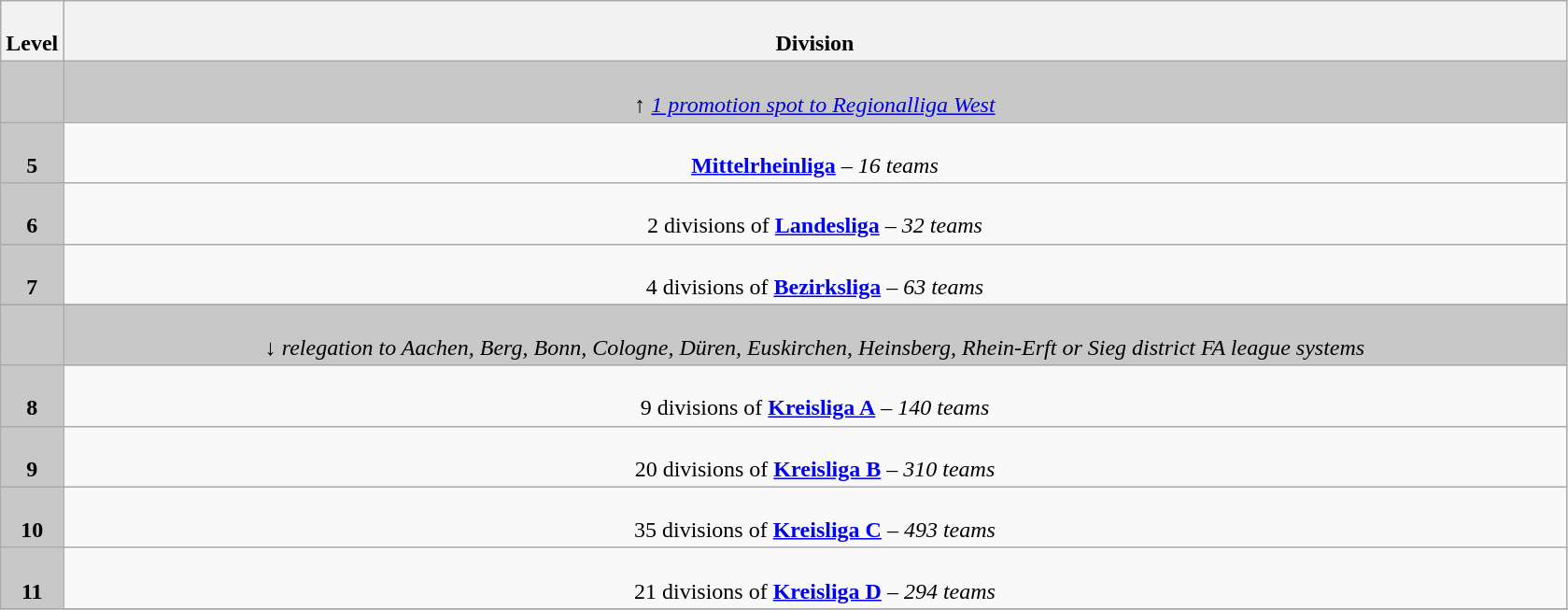<table class="wikitable" style="text-align:center">
<tr>
<th colspan="1" width="4%"><br>Level</th>
<th colspan="1"><br>Division</th>
</tr>
<tr style="background:#c8c8c8">
<td colspan="1"></td>
<td colspan="1"><br><em>↑ <a href='#'>1 promotion spot to Regionalliga West</a></em></td>
</tr>
<tr>
<td colspan="1" style="background:#c8c8c8"><br><strong>5</strong></td>
<td colspan="1"><br><strong><a href='#'>Mittelrheinliga</a></strong> – <em>16 teams</em></td>
</tr>
<tr>
<td colspan="1" style="background:#c8c8c8"><br><strong>6</strong></td>
<td colspan="1"><br>2 divisions of <strong><a href='#'>Landesliga</a></strong> – <em>32 teams</em></td>
</tr>
<tr>
<td colspan="1" style="background:#c8c8c8"><br><strong>7</strong></td>
<td colspan="1"><br>4 divisions of <strong><a href='#'>Bezirksliga</a></strong> – <em>63 teams</em></td>
</tr>
<tr>
</tr>
<tr style="background:#c8c8c8">
<td colspan="1" width="4%"></td>
<td colspan="1" width="96%"><br><em>↓ relegation to Aachen, Berg, Bonn, Cologne, Düren, Euskirchen, Heinsberg, Rhein-Erft or Sieg district FA league systems</em></td>
</tr>
<tr>
<td colspan="1" style="background:#c8c8c8"><br><strong>8</strong></td>
<td colspan="1"><br>9 divisions of <strong><a href='#'>Kreisliga A</a></strong> – <em>140 teams</em></td>
</tr>
<tr>
<td colspan="1" style="background:#c8c8c8"><br><strong>9</strong></td>
<td colspan="1"><br>20 divisions of <strong><a href='#'>Kreisliga B</a></strong> – <em>310 teams</em></td>
</tr>
<tr>
<td colspan="1" style="background:#c8c8c8"><br><strong>10</strong></td>
<td colspan="1"><br>35 divisions of <strong><a href='#'>Kreisliga C</a></strong> – <em>493 teams</em></td>
</tr>
<tr>
<td colspan="1" style="background:#c8c8c8"><br><strong>11</strong></td>
<td colspan="1"><br>21 divisions of <strong><a href='#'>Kreisliga D</a></strong> – <em>294 teams</em></td>
</tr>
<tr>
</tr>
</table>
